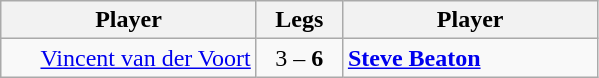<table class=wikitable style="text-align:center">
<tr>
<th width=163>Player</th>
<th width=50>Legs</th>
<th width=163>Player</th>
</tr>
<tr align=left>
<td align=right><a href='#'>Vincent van der Voort</a> </td>
<td align=center>3 – <strong>6</strong></td>
<td> <strong><a href='#'>Steve Beaton</a></strong></td>
</tr>
</table>
